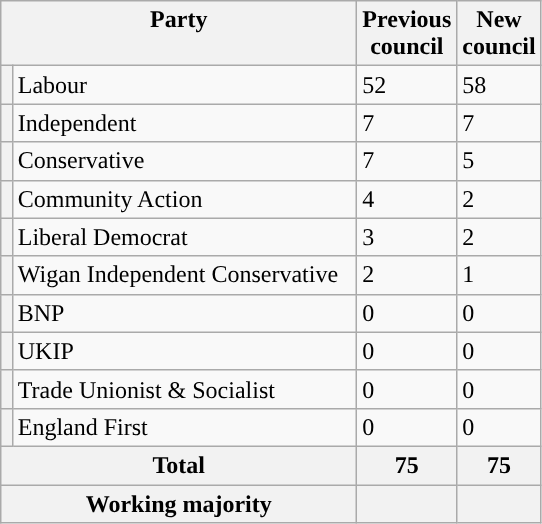<table class="wikitable">
<tr>
<th valign=top colspan="2" style="width: 230px">Party</th>
<th valign=top style="width: 30px">Previous council</th>
<th valign=top style="width: 30px">New council</th>
</tr>
<tr>
<th style="background-color: "></th>
<td>Labour</td>
<td>52</td>
<td>58</td>
</tr>
<tr>
<th style="background-color: "></th>
<td>Independent</td>
<td>7</td>
<td>7</td>
</tr>
<tr>
<th style="background-color: "></th>
<td>Conservative</td>
<td>7</td>
<td>5</td>
</tr>
<tr>
<th style="background-color: "></th>
<td>Community Action</td>
<td>4</td>
<td>2</td>
</tr>
<tr>
<th style="background-color: "></th>
<td>Liberal Democrat</td>
<td>3</td>
<td>2</td>
</tr>
<tr>
<th style="background-color: "></th>
<td>Wigan Independent Conservative</td>
<td>2</td>
<td>1</td>
</tr>
<tr>
<th style="background-color: "></th>
<td>BNP</td>
<td>0</td>
<td>0</td>
</tr>
<tr>
<th style="background-color: "></th>
<td>UKIP</td>
<td>0</td>
<td>0</td>
</tr>
<tr>
<th style="background-color: "></th>
<td>Trade Unionist & Socialist</td>
<td>0</td>
<td>0</td>
</tr>
<tr>
<th style="background-color: "></th>
<td>England First</td>
<td>0</td>
<td>0</td>
</tr>
<tr>
<th colspan=2>Total</th>
<th style="text-align: center">75</th>
<th colspan=3>75</th>
</tr>
<tr>
<th colspan=2>Working majority</th>
<th></th>
<th></th>
</tr>
</table>
